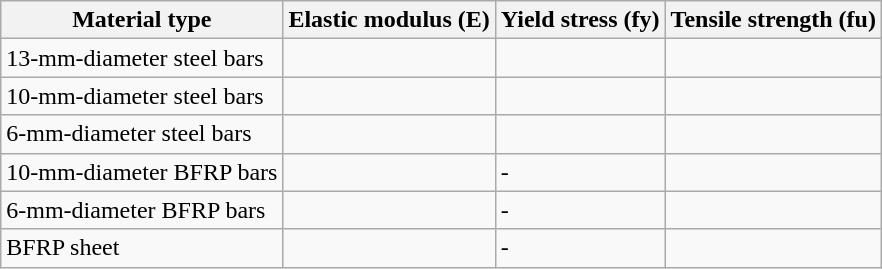<table class = "wikitable sortable">
<tr>
<th>Material type</th>
<th>Elastic modulus (E)</th>
<th>Yield stress (fy)</th>
<th>Tensile strength (fu)</th>
</tr>
<tr>
<td>13-mm-diameter steel bars</td>
<td></td>
<td></td>
<td></td>
</tr>
<tr>
<td>10-mm-diameter steel bars</td>
<td></td>
<td></td>
<td></td>
</tr>
<tr>
<td>6-mm-diameter steel bars</td>
<td></td>
<td></td>
<td></td>
</tr>
<tr>
<td>10-mm-diameter BFRP bars</td>
<td></td>
<td>-</td>
<td></td>
</tr>
<tr>
<td>6-mm-diameter BFRP bars</td>
<td></td>
<td>-</td>
<td></td>
</tr>
<tr>
<td>BFRP sheet</td>
<td></td>
<td>-</td>
<td></td>
</tr>
</table>
